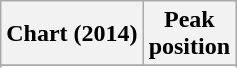<table class="wikitable sortable plainrowheaders">
<tr>
<th>Chart (2014)</th>
<th>Peak<br>position</th>
</tr>
<tr>
</tr>
<tr>
</tr>
</table>
